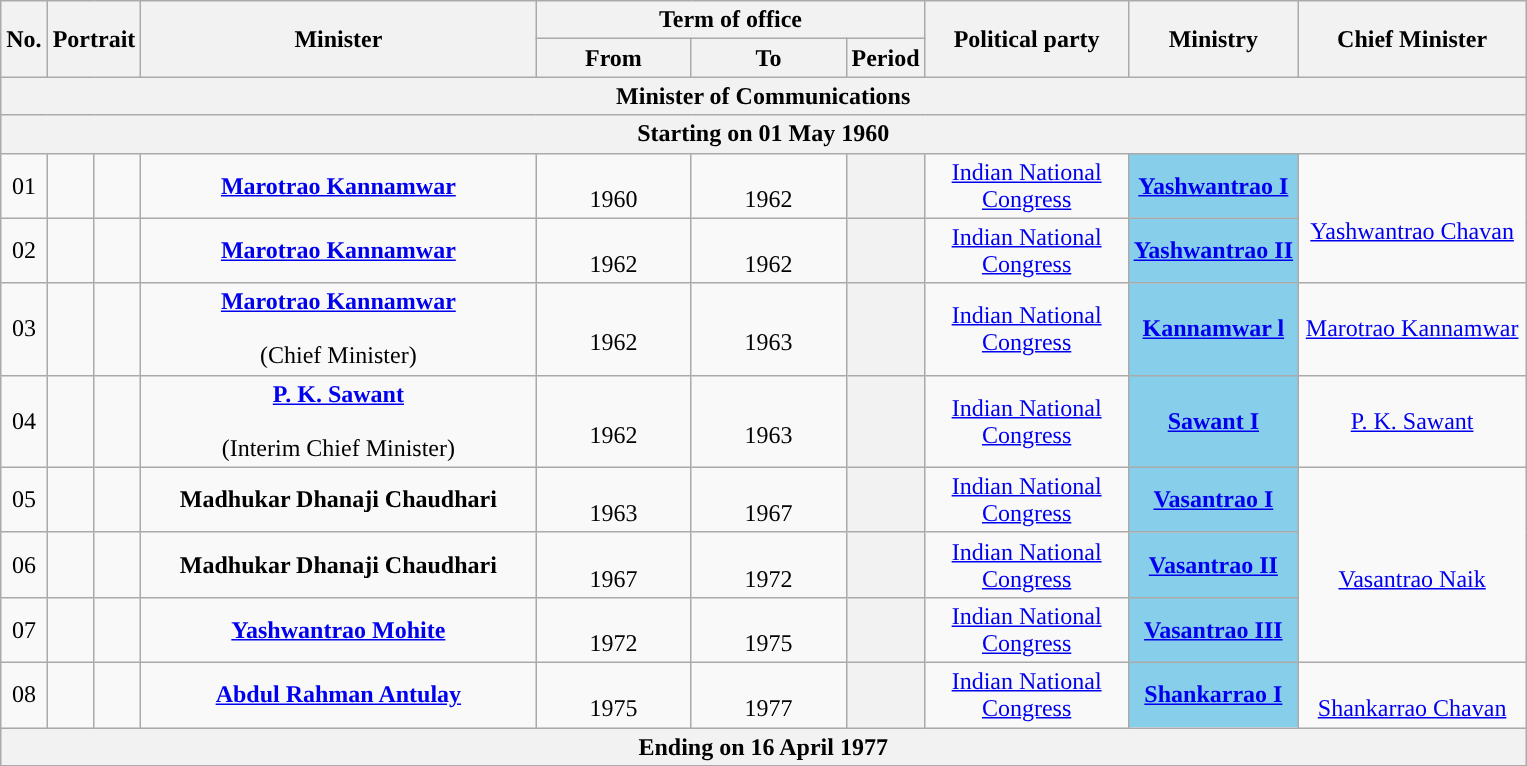<table class="wikitable" style="text-align:center">
<tr>
<th rowspan="2">No.</th>
<th rowspan="2" colspan="2">Portrait</th>
<th rowspan="2" style="width:16em">Minister<br></th>
<th colspan="3">Term of office</th>
<th rowspan="2" style="width:8em">Political party</th>
<th rowspan="2">Ministry</th>
<th rowspan="2" style="width:9em">Chief Minister</th>
</tr>
<tr>
<th style="width:6em">From</th>
<th style="width:6em">To</th>
<th>Period</th>
</tr>
<tr>
<th colspan="10">Minister of Communications</th>
</tr>
<tr>
<th colspan="10">Starting on 01 May 1960</th>
</tr>
<tr>
<td>01</td>
<td style="color:inherit;background:"></td>
<td></td>
<td><strong><a href='#'>Marotrao Kannamwar</a></strong> <br> </td>
<td><br>1960</td>
<td><br>1962</td>
<th></th>
<td><a href='#'>Indian National Congress</a></td>
<td bgcolor="#87CEEB"><a href='#'><strong>Yashwantrao I</strong></a></td>
<td rowspan="2"> <br><a href='#'>Yashwantrao Chavan</a></td>
</tr>
<tr>
<td>02</td>
<td style="color:inherit;background:"></td>
<td></td>
<td><strong><a href='#'>Marotrao Kannamwar</a></strong> <br> </td>
<td><br>1962</td>
<td><br>1962</td>
<th></th>
<td><a href='#'>Indian National Congress</a></td>
<td bgcolor="#87CEEB"><a href='#'><strong>Yashwantrao II</strong></a></td>
</tr>
<tr>
<td>03</td>
<td style="color:inherit;background:"></td>
<td></td>
<td><strong><a href='#'>Marotrao Kannamwar</a></strong> <br> <br>(Chief Minister)</td>
<td><br>1962</td>
<td><br>1963</td>
<th></th>
<td><a href='#'>Indian National Congress</a></td>
<td bgcolor="#87CEEB"><a href='#'><strong>Kannamwar l</strong></a></td>
<td><a href='#'>Marotrao Kannamwar</a></td>
</tr>
<tr>
<td>04</td>
<td style="color:inherit;background:"></td>
<td></td>
<td><strong><a href='#'>P. K. Sawant</a></strong> <br>  <br>(Interim Chief Minister)</td>
<td><br>1962</td>
<td><br>1963</td>
<th></th>
<td><a href='#'>Indian National Congress</a></td>
<td bgcolor="#87CEEB"><a href='#'><strong>Sawant I</strong></a></td>
<td><a href='#'>P. K. Sawant</a></td>
</tr>
<tr>
<td>05</td>
<td style="color:inherit;background:"></td>
<td></td>
<td><strong>Madhukar Dhanaji Chaudhari</strong> <br> </td>
<td><br>1963</td>
<td><br>1967</td>
<th></th>
<td><a href='#'>Indian National Congress</a></td>
<td bgcolor="#87CEEB"><a href='#'><strong>Vasantrao I</strong></a></td>
<td rowspan="3"><br><a href='#'>Vasantrao Naik</a></td>
</tr>
<tr>
<td>06</td>
<td style="color:inherit;background:"></td>
<td></td>
<td><strong>Madhukar Dhanaji Chaudhari</strong> <br> </td>
<td><br>1967</td>
<td><br>1972</td>
<th></th>
<td><a href='#'>Indian National Congress</a></td>
<td rowspan="1" bgcolor="#87CEEB"><a href='#'><strong>Vasantrao II</strong></a></td>
</tr>
<tr>
<td>07</td>
<td style="color:inherit;background:"></td>
<td></td>
<td><strong><a href='#'>Yashwantrao Mohite</a></strong> <br> </td>
<td><br>1972</td>
<td><br>1975</td>
<th></th>
<td><a href='#'>Indian National Congress</a></td>
<td bgcolor="#87CEEB"><a href='#'><strong>Vasantrao III</strong></a></td>
</tr>
<tr>
<td>08</td>
<td style="color:inherit;background:"></td>
<td></td>
<td><strong><a href='#'>Abdul Rahman Antulay</a></strong> <br> </td>
<td><br>1975</td>
<td><br>1977</td>
<th></th>
<td><a href='#'>Indian National Congress</a></td>
<td bgcolor="#87CEEB"><a href='#'><strong>Shankarrao I</strong></a></td>
<td><br><a href='#'>Shankarrao Chavan</a></td>
</tr>
<tr>
<th colspan="10">Ending on 16 April 1977</th>
</tr>
<tr>
</tr>
</table>
